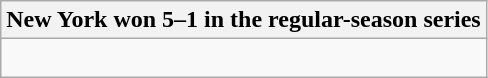<table class="wikitable collapsible collapsed">
<tr>
<th>New York won 5–1 in the regular-season series</th>
</tr>
<tr>
<td><br>




</td>
</tr>
</table>
